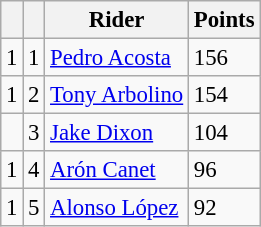<table class="wikitable" style="font-size: 95%;">
<tr>
<th></th>
<th></th>
<th>Rider</th>
<th>Points</th>
</tr>
<tr>
<td> 1</td>
<td align=center>1</td>
<td> <a href='#'>Pedro Acosta</a></td>
<td align=left>156</td>
</tr>
<tr>
<td> 1</td>
<td align=center>2</td>
<td> <a href='#'>Tony Arbolino</a></td>
<td align=left>154</td>
</tr>
<tr>
<td></td>
<td align=center>3</td>
<td> <a href='#'>Jake Dixon</a></td>
<td align=left>104</td>
</tr>
<tr>
<td> 1</td>
<td align=center>4</td>
<td> <a href='#'>Arón Canet</a></td>
<td align=left>96</td>
</tr>
<tr>
<td> 1</td>
<td align=center>5</td>
<td> <a href='#'>Alonso López</a></td>
<td align=left>92</td>
</tr>
</table>
